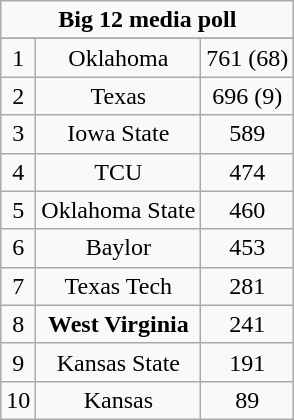<table class="wikitable" style="display: inline-table;">
<tr>
<td align="center" Colspan="3"><strong>Big 12 media poll</strong></td>
</tr>
<tr align="center">
</tr>
<tr align="center">
<td>1</td>
<td>Oklahoma</td>
<td>761 (68)</td>
</tr>
<tr align="center">
<td>2</td>
<td>Texas</td>
<td>696 (9)</td>
</tr>
<tr align="center">
<td>3</td>
<td>Iowa State</td>
<td>589</td>
</tr>
<tr align="center">
<td>4</td>
<td>TCU</td>
<td>474</td>
</tr>
<tr align="center">
<td>5</td>
<td>Oklahoma State</td>
<td>460</td>
</tr>
<tr align="center">
<td>6</td>
<td>Baylor</td>
<td>453</td>
</tr>
<tr align="center">
<td>7</td>
<td>Texas Tech</td>
<td>281</td>
</tr>
<tr align="center">
<td>8</td>
<td><strong>West Virginia</strong></td>
<td>241</td>
</tr>
<tr align="center">
<td>9</td>
<td>Kansas State</td>
<td>191</td>
</tr>
<tr align="center">
<td>10</td>
<td>Kansas</td>
<td>89</td>
</tr>
</table>
